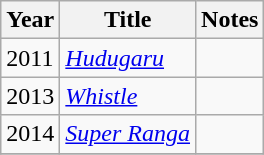<table class="wikitable sortable">
<tr>
<th>Year</th>
<th>Title</th>
<th>Notes</th>
</tr>
<tr>
<td>2011</td>
<td><em><a href='#'>Hudugaru</a></em></td>
<td></td>
</tr>
<tr>
<td>2013</td>
<td><em><a href='#'>Whistle</a></em></td>
<td></td>
</tr>
<tr>
<td>2014</td>
<td><em><a href='#'>Super Ranga</a></em></td>
<td></td>
</tr>
<tr>
</tr>
</table>
